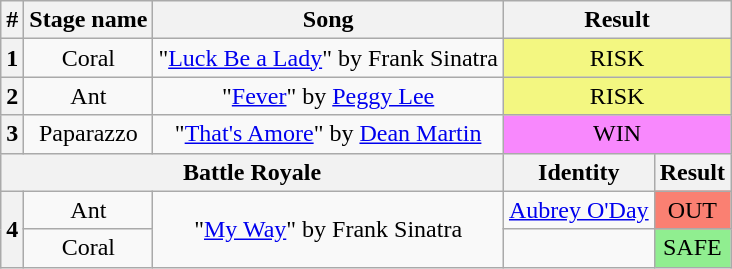<table class="wikitable plainrowheaders" style="text-align: center;">
<tr>
<th>#</th>
<th>Stage name</th>
<th>Song</th>
<th colspan=2>Result</th>
</tr>
<tr>
<th>1</th>
<td>Coral</td>
<td>"<a href='#'>Luck Be a Lady</a>" by Frank Sinatra</td>
<td colspan=2 bgcolor="#F3F781">RISK</td>
</tr>
<tr>
<th>2</th>
<td>Ant</td>
<td>"<a href='#'>Fever</a>" by <a href='#'>Peggy Lee</a></td>
<td colspan=2 bgcolor="#F3F781">RISK</td>
</tr>
<tr>
<th>3</th>
<td>Paparazzo</td>
<td>"<a href='#'>That's Amore</a>" by <a href='#'>Dean Martin</a></td>
<td colspan=2 bgcolor="#F888FD">WIN</td>
</tr>
<tr>
<th colspan=3>Battle Royale</th>
<th>Identity</th>
<th>Result</th>
</tr>
<tr>
<th rowspan=4>4</th>
<td>Ant</td>
<td rowspan=2>"<a href='#'>My Way</a>" by Frank Sinatra</td>
<td><a href='#'>Aubrey O'Day</a></td>
<td bgcolor="salmon">OUT</td>
</tr>
<tr>
<td>Coral</td>
<td></td>
<td bgcolor=lightgreen>SAFE</td>
</tr>
</table>
